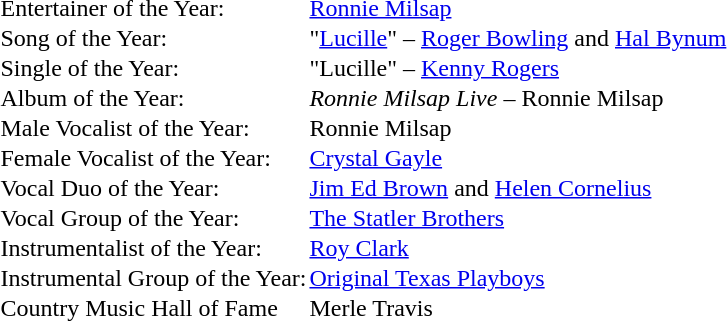<table cellspacing="0" border="0" cellpadding="1">
<tr>
<td>Entertainer of the Year:</td>
<td><a href='#'>Ronnie Milsap</a></td>
</tr>
<tr>
<td>Song of the Year:</td>
<td>"<a href='#'>Lucille</a>" – <a href='#'>Roger Bowling</a> and <a href='#'>Hal Bynum</a></td>
</tr>
<tr>
<td>Single of the Year:</td>
<td>"Lucille" – <a href='#'>Kenny Rogers</a></td>
</tr>
<tr>
<td>Album of the Year:</td>
<td><em>Ronnie Milsap Live</em> – Ronnie Milsap</td>
</tr>
<tr>
<td>Male Vocalist of the Year:</td>
<td>Ronnie Milsap</td>
</tr>
<tr>
<td>Female Vocalist of the Year:</td>
<td><a href='#'>Crystal Gayle</a></td>
</tr>
<tr>
<td>Vocal Duo of the Year:</td>
<td><a href='#'>Jim Ed Brown</a> and <a href='#'>Helen Cornelius</a></td>
</tr>
<tr>
<td>Vocal Group of the Year:</td>
<td><a href='#'>The Statler Brothers</a></td>
</tr>
<tr>
<td>Instrumentalist of the Year:</td>
<td><a href='#'>Roy Clark</a></td>
</tr>
<tr>
<td>Instrumental Group of the Year:</td>
<td><a href='#'>Original Texas Playboys</a></td>
</tr>
<tr>
<td>Country Music Hall of Fame</td>
<td>Merle Travis</td>
</tr>
</table>
